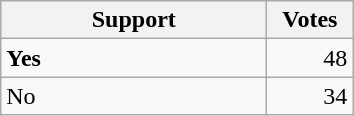<table class="wikitable">
<tr>
<th style="width: 170px">Support</th>
<th style="width: 50px">Votes</th>
</tr>
<tr>
<td style="width: 170px"><strong>Yes</strong></td>
<td style="text-align:right;">48</td>
</tr>
<tr>
<td style="width: 170px">No</td>
<td style="text-align:right;">34</td>
</tr>
</table>
